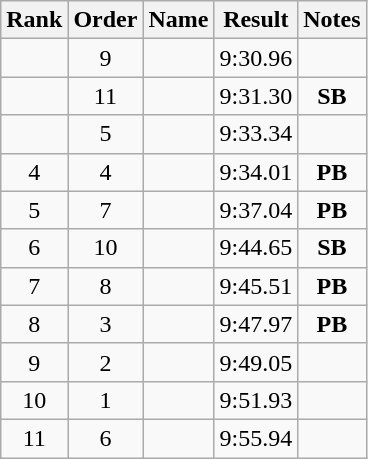<table class="wikitable" style="text-align:center">
<tr>
<th>Rank</th>
<th>Order</th>
<th>Name</th>
<th>Result</th>
<th>Notes</th>
</tr>
<tr>
<td></td>
<td>9</td>
<td align="left"></td>
<td>9:30.96</td>
<td></td>
</tr>
<tr>
<td></td>
<td>11</td>
<td align="left"></td>
<td>9:31.30</td>
<td><strong>SB</strong></td>
</tr>
<tr>
<td></td>
<td>5</td>
<td align="left"></td>
<td>9:33.34</td>
<td></td>
</tr>
<tr>
<td>4</td>
<td>4</td>
<td align="left"></td>
<td>9:34.01</td>
<td><strong>PB</strong></td>
</tr>
<tr>
<td>5</td>
<td>7</td>
<td align="left"></td>
<td>9:37.04</td>
<td><strong>PB</strong></td>
</tr>
<tr>
<td>6</td>
<td>10</td>
<td align="left"></td>
<td>9:44.65</td>
<td><strong>SB</strong></td>
</tr>
<tr>
<td>7</td>
<td>8</td>
<td align="left"></td>
<td>9:45.51</td>
<td><strong>PB</strong></td>
</tr>
<tr>
<td>8</td>
<td>3</td>
<td align="left"></td>
<td>9:47.97</td>
<td><strong>PB</strong></td>
</tr>
<tr>
<td>9</td>
<td>2</td>
<td align="left"></td>
<td>9:49.05</td>
<td></td>
</tr>
<tr>
<td>10</td>
<td>1</td>
<td align="left"></td>
<td>9:51.93</td>
<td></td>
</tr>
<tr>
<td>11</td>
<td>6</td>
<td align="left"></td>
<td>9:55.94</td>
<td></td>
</tr>
</table>
